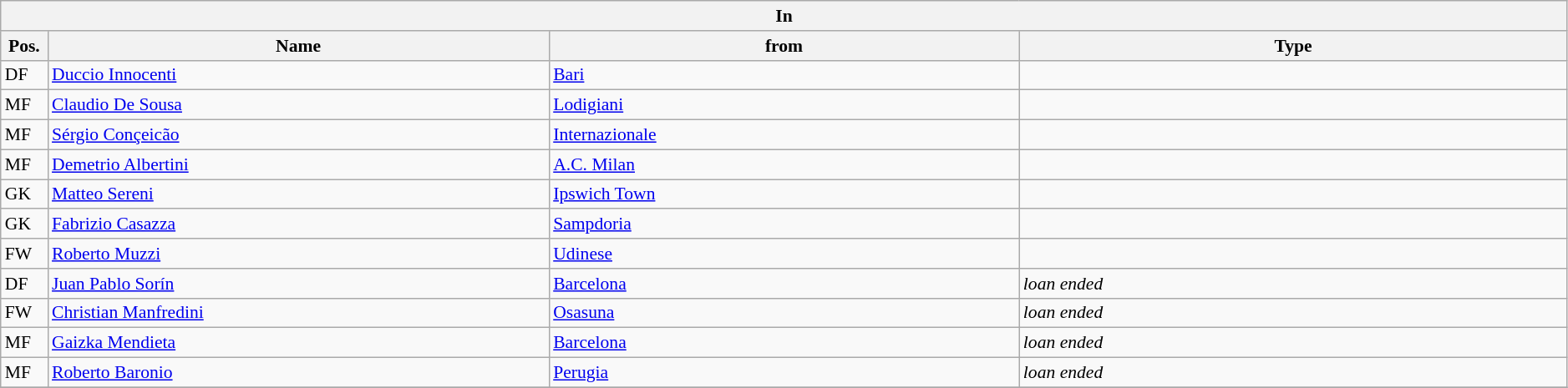<table class="wikitable" style="font-size:90%;width:99%;">
<tr>
<th colspan="4">In</th>
</tr>
<tr>
<th width=3%>Pos.</th>
<th width=32%>Name</th>
<th width=30%>from</th>
<th width=35%>Type</th>
</tr>
<tr>
<td>DF</td>
<td><a href='#'>Duccio Innocenti</a></td>
<td><a href='#'>Bari</a></td>
<td></td>
</tr>
<tr>
<td>MF</td>
<td><a href='#'>Claudio De Sousa</a></td>
<td><a href='#'>Lodigiani</a></td>
<td></td>
</tr>
<tr>
<td>MF</td>
<td><a href='#'>Sérgio Conçeicão</a></td>
<td><a href='#'>Internazionale</a></td>
<td></td>
</tr>
<tr>
<td>MF</td>
<td><a href='#'>Demetrio Albertini</a></td>
<td><a href='#'>A.C. Milan</a></td>
<td></td>
</tr>
<tr>
<td>GK</td>
<td><a href='#'>Matteo Sereni</a></td>
<td><a href='#'>Ipswich Town</a></td>
<td></td>
</tr>
<tr>
<td>GK</td>
<td><a href='#'>Fabrizio Casazza</a></td>
<td><a href='#'>Sampdoria</a></td>
<td></td>
</tr>
<tr>
<td>FW</td>
<td><a href='#'>Roberto Muzzi</a></td>
<td><a href='#'>Udinese</a></td>
<td></td>
</tr>
<tr>
<td>DF</td>
<td><a href='#'>Juan Pablo Sorín</a></td>
<td><a href='#'>Barcelona</a></td>
<td><em>loan ended</em></td>
</tr>
<tr>
<td>FW</td>
<td><a href='#'>Christian Manfredini</a></td>
<td><a href='#'>Osasuna</a></td>
<td><em>loan ended</em></td>
</tr>
<tr>
<td>MF</td>
<td><a href='#'>Gaizka Mendieta</a></td>
<td><a href='#'>Barcelona</a></td>
<td><em>loan ended</em></td>
</tr>
<tr>
<td>MF</td>
<td><a href='#'>Roberto Baronio</a></td>
<td><a href='#'>Perugia</a></td>
<td><em>loan ended</em></td>
</tr>
<tr>
</tr>
</table>
